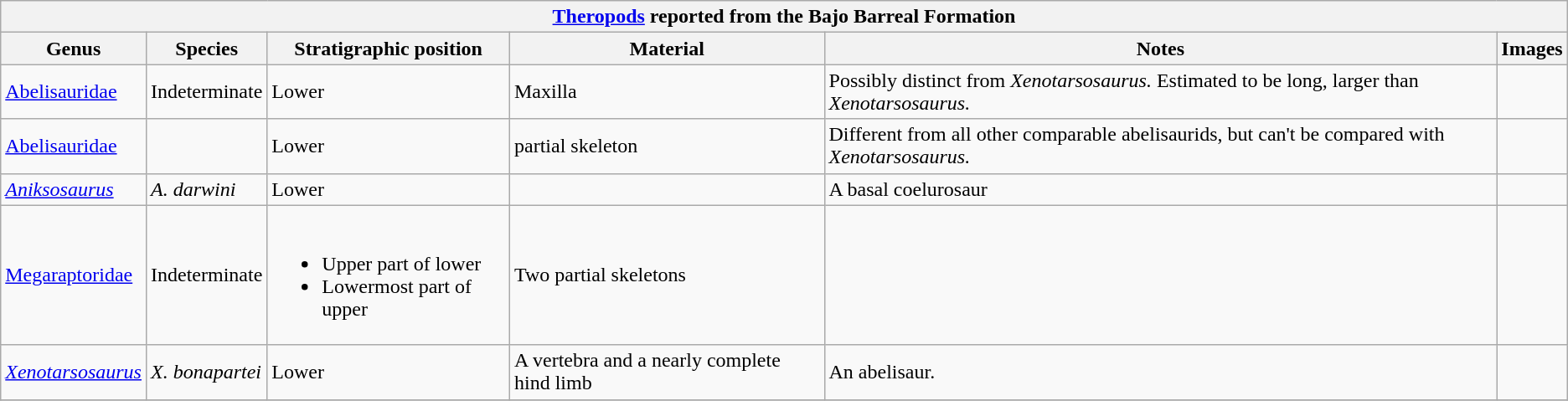<table class="wikitable" align="center">
<tr>
<th colspan="6" align="center"><strong><a href='#'>Theropods</a> reported from the Bajo Barreal Formation</strong></th>
</tr>
<tr>
<th>Genus</th>
<th>Species</th>
<th>Stratigraphic position</th>
<th>Material</th>
<th>Notes</th>
<th>Images</th>
</tr>
<tr>
<td><a href='#'>Abelisauridae</a></td>
<td>Indeterminate</td>
<td>Lower</td>
<td>Maxilla</td>
<td>Possibly distinct from <em>Xenotarsosaurus.</em> Estimated to be  long, larger than <em>Xenotarsosaurus.</em></td>
<td></td>
</tr>
<tr>
<td><a href='#'>Abelisauridae</a></td>
<td></td>
<td>Lower</td>
<td>partial skeleton</td>
<td>Different from all other comparable abelisaurids, but can't be compared with <em>Xenotarsosaurus.</em></td>
<td></td>
</tr>
<tr>
<td><em><a href='#'>Aniksosaurus</a></em></td>
<td><em>A. darwini</em></td>
<td>Lower</td>
<td></td>
<td>A basal coelurosaur</td>
<td></td>
</tr>
<tr>
<td><a href='#'>Megaraptoridae</a></td>
<td>Indeterminate</td>
<td><br><ul><li>Upper part of lower</li><li>Lowermost part of upper</li></ul></td>
<td>Two partial skeletons</td>
<td></td>
<td></td>
</tr>
<tr>
<td><em><a href='#'>Xenotarsosaurus</a></em></td>
<td><em>X. bonapartei</em></td>
<td>Lower</td>
<td>A vertebra and a nearly complete hind limb</td>
<td>An abelisaur.</td>
<td></td>
</tr>
<tr>
</tr>
</table>
